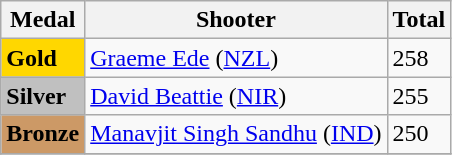<table class="wikitable">
<tr>
<th>Medal</th>
<th>Shooter</th>
<th>Total</th>
</tr>
<tr>
<td rowspan="1" bgcolor="gold"><strong>Gold</strong></td>
<td> <a href='#'>Graeme Ede</a> (<a href='#'>NZL</a>)</td>
<td>258</td>
</tr>
<tr>
<td rowspan="1" bgcolor="silver"><strong>Silver</strong></td>
<td> <a href='#'>David Beattie</a> (<a href='#'>NIR</a>)</td>
<td>255</td>
</tr>
<tr>
<td rowspan="1" bgcolor="cc9966"><strong>Bronze</strong></td>
<td> <a href='#'>Manavjit Singh Sandhu</a> (<a href='#'>IND</a>)</td>
<td>250</td>
</tr>
<tr>
</tr>
</table>
